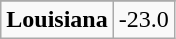<table class="wikitable">
<tr align="center">
</tr>
<tr align="center">
<td><strong>Louisiana</strong></td>
<td>-23.0</td>
</tr>
</table>
